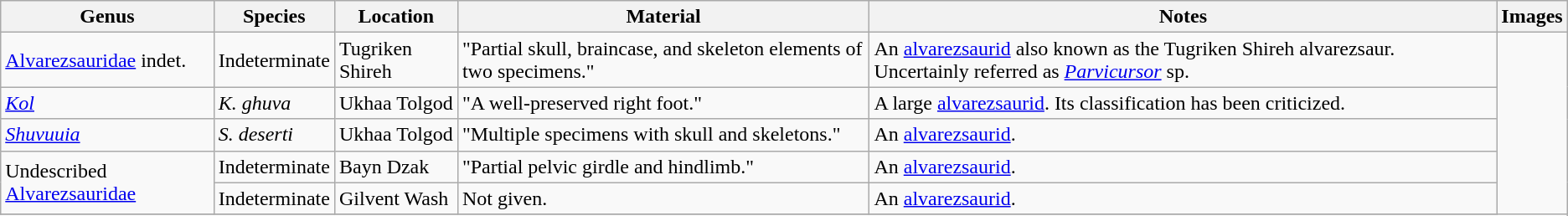<table class="wikitable sortable">
<tr>
<th>Genus</th>
<th>Species</th>
<th>Location</th>
<th>Material</th>
<th>Notes</th>
<th>Images</th>
</tr>
<tr>
<td><a href='#'>Alvarezsauridae</a> indet.</td>
<td>Indeterminate</td>
<td>Tugriken Shireh</td>
<td>"Partial skull, braincase, and skeleton elements of two specimens."</td>
<td>An <a href='#'>alvarezsaurid</a> also known as the Tugriken Shireh alvarezsaur. Uncertainly referred as <em><a href='#'>Parvicursor</a></em> sp.</td>
<td rowspan = 100> </td>
</tr>
<tr>
<td><em><a href='#'>Kol</a></em></td>
<td><em>K. ghuva</em></td>
<td>Ukhaa Tolgod</td>
<td>"A well-preserved right foot."</td>
<td>A large <a href='#'>alvarezsaurid</a>. Its classification has been criticized.</td>
</tr>
<tr>
<td><em><a href='#'>Shuvuuia</a></em></td>
<td><em>S. deserti</em></td>
<td>Ukhaa Tolgod</td>
<td>"Multiple specimens with skull and skeletons."</td>
<td>An <a href='#'>alvarezsaurid</a>.</td>
</tr>
<tr>
<td rowspan="2">Undescribed <a href='#'>Alvarezsauridae</a></td>
<td>Indeterminate</td>
<td>Bayn Dzak</td>
<td>"Partial pelvic girdle and hindlimb."</td>
<td>An <a href='#'>alvarezsaurid</a>.</td>
</tr>
<tr>
<td>Indeterminate</td>
<td>Gilvent Wash</td>
<td>Not given.</td>
<td>An <a href='#'>alvarezsaurid</a>.</td>
</tr>
<tr>
</tr>
</table>
